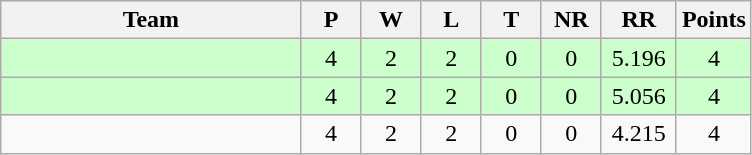<table class="wikitable" style="text-align: center;">
<tr>
<th style="width:40%;">Team</th>
<th style="width:8%;">P</th>
<th style="width:8%;">W</th>
<th style="width:8%;">L</th>
<th style="width:8%;">T</th>
<th style="width:8%;">NR</th>
<th style="width:10%;">RR</th>
<th style="width:10%;">Points</th>
</tr>
<tr style="background:#cfc;">
<td align=left></td>
<td>4</td>
<td>2</td>
<td>2</td>
<td>0</td>
<td>0</td>
<td>5.196</td>
<td>4</td>
</tr>
<tr style="background:#cfc;">
<td align=left></td>
<td>4</td>
<td>2</td>
<td>2</td>
<td>0</td>
<td>0</td>
<td>5.056</td>
<td>4</td>
</tr>
<tr>
<td align=left></td>
<td>4</td>
<td>2</td>
<td>2</td>
<td>0</td>
<td>0</td>
<td>4.215</td>
<td>4</td>
</tr>
</table>
